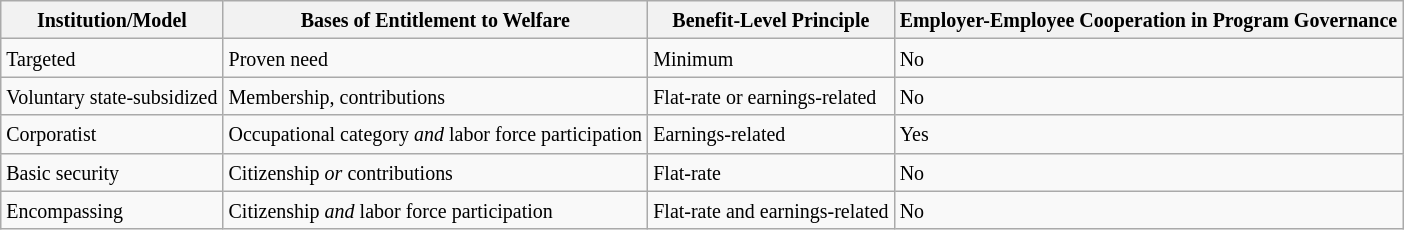<table class="wikitable">
<tr>
<th><small>Institution/Model</small></th>
<th><small>Bases of Entitlement to Welfare</small></th>
<th><small>Benefit-Level Principle</small></th>
<th><small>Employer-Employee Cooperation in Program Governance</small></th>
</tr>
<tr>
<td><small>Targeted</small></td>
<td><small>Proven need</small></td>
<td><small>Minimum</small></td>
<td><small>No</small></td>
</tr>
<tr>
<td><small>Voluntary state-subsidized</small></td>
<td><small>Membership, contributions</small></td>
<td><small>Flat-rate or earnings-related</small></td>
<td><small>No</small></td>
</tr>
<tr>
<td><small>Corporatist</small></td>
<td><small>Occupational category <em>and</em> labor force participation</small></td>
<td><small>Earnings-related</small></td>
<td><small>Yes</small></td>
</tr>
<tr>
<td><small>Basic security</small></td>
<td><small>Citizenship <em>or</em> contributions</small></td>
<td><small>Flat-rate</small></td>
<td><small>No</small></td>
</tr>
<tr>
<td><small>Encompassing</small></td>
<td><small>Citizenship <em>and</em> labor force participation</small></td>
<td><small>Flat-rate and earnings-related</small></td>
<td><small>No</small></td>
</tr>
</table>
